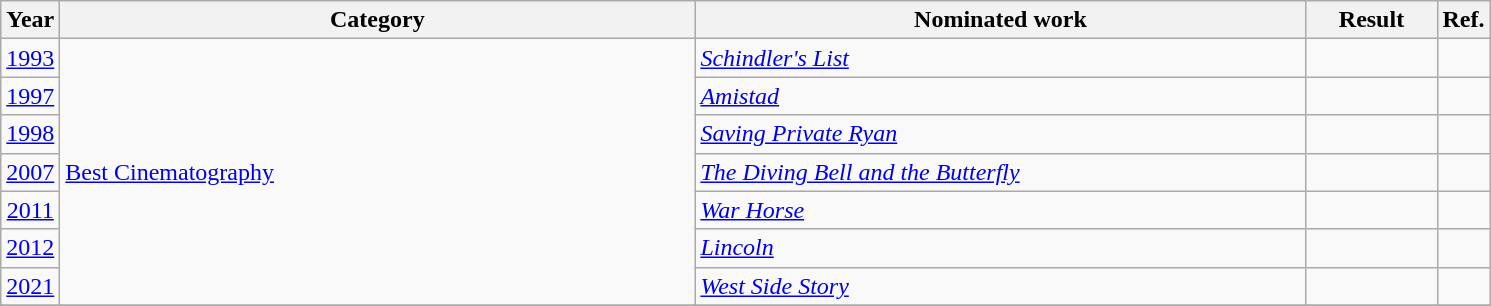<table class=wikitable>
<tr>
<th>Year</th>
<th scope="col" style="width:26em;">Category</th>
<th scope="col" style="width:25em;">Nominated work</th>
<th scope="col" style="width:5em;">Result</th>
<th>Ref.</th>
</tr>
<tr>
<td style="text-align:center;"><a href='#'>1993</a></td>
<td rowspan=7><a href='#'>Best Cinematography</a></td>
<td><em><a href='#'>Schindler's List</a></em></td>
<td></td>
<td style="text-align:center;"></td>
</tr>
<tr>
<td style="text-align:center;"><a href='#'>1997</a></td>
<td><a href='#'><em>Amistad</em></a></td>
<td></td>
<td style="text-align:center;"></td>
</tr>
<tr>
<td style="text-align:center;"><a href='#'>1998</a></td>
<td><em><a href='#'>Saving Private Ryan</a></em></td>
<td></td>
<td style="text-align:center;"></td>
</tr>
<tr>
<td style="text-align:center;"><a href='#'>2007</a></td>
<td><a href='#'><em>The Diving Bell and the Butterfly</em></a></td>
<td></td>
<td style="text-align:center;"></td>
</tr>
<tr>
<td style="text-align:center;"><a href='#'>2011</a></td>
<td><a href='#'><em>War Horse</em></a></td>
<td></td>
<td style="text-align:center;"></td>
</tr>
<tr>
<td style="text-align:center;"><a href='#'>2012</a></td>
<td><a href='#'><em>Lincoln</em></a></td>
<td></td>
<td style="text-align:center;"></td>
</tr>
<tr>
<td style="text-align:center;"><a href='#'>2021</a></td>
<td><a href='#'><em>West Side Story</em></a></td>
<td></td>
<td style="text-align:center;"></td>
</tr>
<tr>
</tr>
</table>
